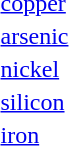<table>
<tr>
<td></td>
<td> </td>
<td><a href='#'>copper</a></td>
</tr>
<tr>
<td></td>
<td></td>
<td><a href='#'>arsenic</a></td>
</tr>
<tr>
<td></td>
<td></td>
<td><a href='#'>nickel</a></td>
</tr>
<tr>
<td></td>
<td></td>
<td><a href='#'>silicon</a></td>
</tr>
<tr>
<td></td>
<td></td>
<td><a href='#'>iron</a></td>
</tr>
</table>
